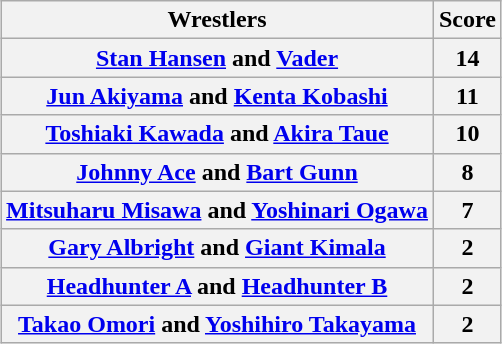<table class="wikitable" style="margin: 1em auto 1em auto">
<tr>
<th>Wrestlers</th>
<th>Score</th>
</tr>
<tr>
<th><a href='#'>Stan Hansen</a> and <a href='#'>Vader</a></th>
<th>14</th>
</tr>
<tr>
<th><a href='#'>Jun Akiyama</a> and <a href='#'>Kenta Kobashi</a></th>
<th>11</th>
</tr>
<tr>
<th><a href='#'>Toshiaki Kawada</a> and <a href='#'>Akira Taue</a></th>
<th>10</th>
</tr>
<tr>
<th><a href='#'>Johnny Ace</a> and <a href='#'>Bart Gunn</a></th>
<th>8</th>
</tr>
<tr>
<th><a href='#'>Mitsuharu Misawa</a> and <a href='#'>Yoshinari Ogawa</a></th>
<th>7</th>
</tr>
<tr>
<th><a href='#'>Gary Albright</a> and <a href='#'>Giant Kimala</a></th>
<th>2</th>
</tr>
<tr>
<th><a href='#'>Headhunter A</a> and <a href='#'>Headhunter B</a></th>
<th>2</th>
</tr>
<tr>
<th><a href='#'>Takao Omori</a> and <a href='#'>Yoshihiro Takayama</a></th>
<th>2</th>
</tr>
</table>
